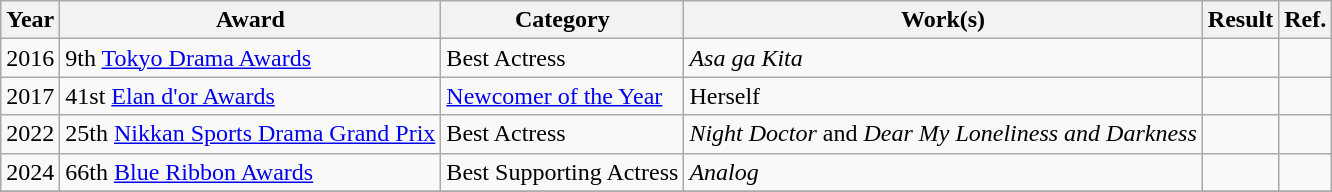<table class="wikitable">
<tr>
<th>Year</th>
<th>Award</th>
<th>Category</th>
<th>Work(s)</th>
<th>Result</th>
<th>Ref.</th>
</tr>
<tr>
<td>2016</td>
<td>9th <a href='#'>Tokyo Drama Awards</a></td>
<td>Best Actress</td>
<td><em>Asa ga Kita</em></td>
<td></td>
<td></td>
</tr>
<tr>
<td>2017</td>
<td>41st <a href='#'>Elan d'or Awards</a></td>
<td><a href='#'>Newcomer of the Year</a></td>
<td>Herself</td>
<td></td>
<td></td>
</tr>
<tr>
<td>2022</td>
<td>25th <a href='#'>Nikkan Sports Drama Grand Prix</a></td>
<td>Best Actress</td>
<td><em>Night Doctor</em> and <em>Dear My Loneliness and Darkness</em></td>
<td></td>
<td></td>
</tr>
<tr>
<td>2024</td>
<td>66th <a href='#'>Blue Ribbon Awards</a></td>
<td>Best Supporting Actress</td>
<td><em>Analog</em></td>
<td></td>
<td></td>
</tr>
<tr>
</tr>
</table>
